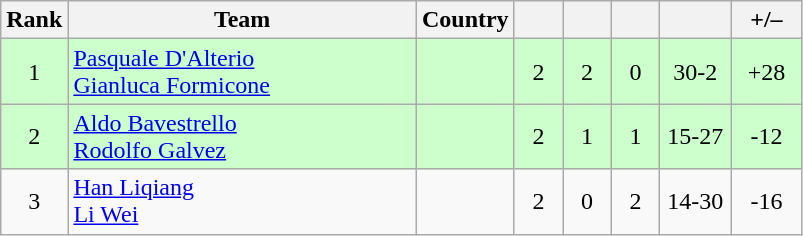<table class="wikitable sortable" style="text-align:center">
<tr>
<th width=25>Rank</th>
<th width=225>Team</th>
<th>Country</th>
<th width=25></th>
<th width=25></th>
<th width=25></th>
<th width=40></th>
<th width=40>+/–</th>
</tr>
<tr bgcolor=ccffcc>
<td>1</td>
<td align=left><a href='#'>Pasquale D'Alterio</a><br><a href='#'>Gianluca Formicone</a></td>
<td align=left></td>
<td>2</td>
<td>2</td>
<td>0</td>
<td>30-2</td>
<td>+28</td>
</tr>
<tr bgcolor=ccffcc>
<td>2</td>
<td align=left><a href='#'>Aldo Bavestrello</a><br><a href='#'>Rodolfo Galvez</a></td>
<td align=left></td>
<td>2</td>
<td>1</td>
<td>1</td>
<td>15-27</td>
<td>-12</td>
</tr>
<tr>
<td>3</td>
<td align=left><a href='#'>Han Liqiang</a><br><a href='#'>Li Wei</a></td>
<td align=left></td>
<td>2</td>
<td>0</td>
<td>2</td>
<td>14-30</td>
<td>-16</td>
</tr>
</table>
